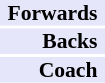<table cellpadding="0" style="border:0;font-size:90%;">
<tr>
<td style="padding:0 5px; text-align:right;" bgcolor="lavender"><strong>Forwards</strong></td>
<td style="text-align:left;"></td>
</tr>
<tr>
<td style="padding:0 5px; text-align:right;" bgcolor="lavender"><strong>Backs</strong></td>
<td style="text-align:left;"></td>
</tr>
<tr>
<td style="padding:0 5px; text-align:right;" bgcolor="lavender"><strong>Coach</strong></td>
<td style="text-align:left;"></td>
</tr>
</table>
